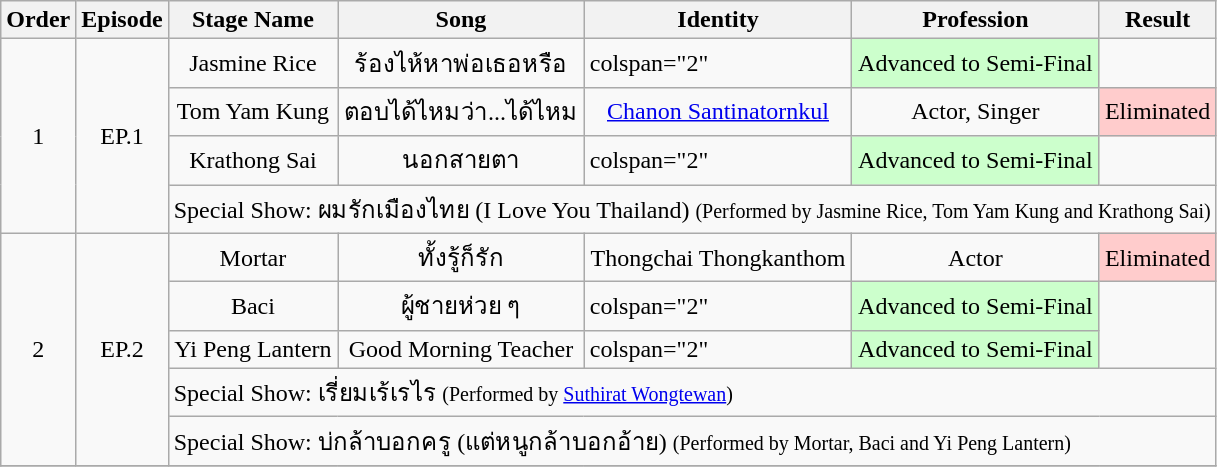<table class="wikitable">
<tr>
<th>Order</th>
<th>Episode</th>
<th>Stage Name</th>
<th>Song</th>
<th>Identity</th>
<th>Profession</th>
<th>Result</th>
</tr>
<tr>
<td rowspan="4" align="center">1</td>
<td rowspan="4" align="center">EP.1</td>
<td style="text-align:center;">Jasmine Rice</td>
<td style="text-align:center;">ร้องไห้หาพ่อเธอหรือ</td>
<td>colspan="2" </td>
<td style="text-align:center; background:#ccffcc;">Advanced to Semi-Final</td>
</tr>
<tr>
<td style="text-align:center;">Tom Yam Kung</td>
<td style="text-align:center;">ตอบได้ไหมว่า...ได้ไหม</td>
<td style="text-align:center;"><a href='#'>Chanon Santinatornkul</a></td>
<td style="text-align:center;">Actor, Singer</td>
<td style="text-align:center; background:#ffcccc;">Eliminated</td>
</tr>
<tr>
<td style="text-align:center;">Krathong Sai</td>
<td style="text-align:center;">นอกสายตา</td>
<td>colspan="2" </td>
<td style="text-align:center; background:#ccffcc;">Advanced to Semi-Final</td>
</tr>
<tr>
<td colspan="5">Special Show: ผมรักเมืองไทย (I Love You Thailand) <small>(Performed by Jasmine Rice, Tom Yam Kung and Krathong Sai)</small></td>
</tr>
<tr>
<td rowspan="5" align="center">2</td>
<td rowspan="5" align="center">EP.2</td>
<td style="text-align:center;">Mortar</td>
<td style="text-align:center;">ทั้งรู้ก็รัก</td>
<td style="text-align:center;">Thongchai Thongkanthom</td>
<td style="text-align:center;">Actor</td>
<td style="text-align:center; background:#ffcccc;">Eliminated</td>
</tr>
<tr>
<td style="text-align:center;">Baci</td>
<td style="text-align:center;">ผู้ชายห่วย ๆ</td>
<td>colspan="2" </td>
<td style="text-align:center; background:#ccffcc;">Advanced to Semi-Final</td>
</tr>
<tr>
<td style="text-align:center;">Yi Peng Lantern</td>
<td style="text-align:center;">Good Morning Teacher</td>
<td>colspan="2" </td>
<td style="text-align:center; background:#ccffcc;">Advanced to Semi-Final</td>
</tr>
<tr>
<td colspan="5">Special Show: เรี่ยมเร้เรไร <small>(Performed by <a href='#'>Suthirat Wongtewan</a>)</small></td>
</tr>
<tr>
<td colspan="5">Special Show: บ่กล้าบอกครู (แต่หนูกล้าบอกอ้าย) <small>(Performed by Mortar, Baci and Yi Peng Lantern)</small></td>
</tr>
<tr>
</tr>
</table>
